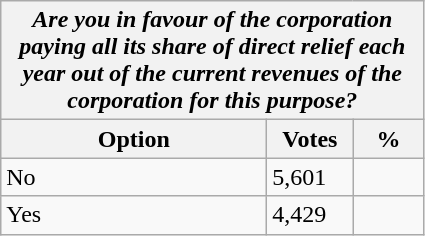<table class="wikitable">
<tr>
<th colspan="3"><em>Are you in favour of the corporation paying all its share of direct relief each year out of the current revenues of the corporation for this purpose?</em></th>
</tr>
<tr>
<th style="width: 170px">Option</th>
<th style="width: 50px">Votes</th>
<th style="width: 40px">%</th>
</tr>
<tr>
<td>No</td>
<td>5,601</td>
<td></td>
</tr>
<tr>
<td>Yes</td>
<td>4,429</td>
<td></td>
</tr>
</table>
